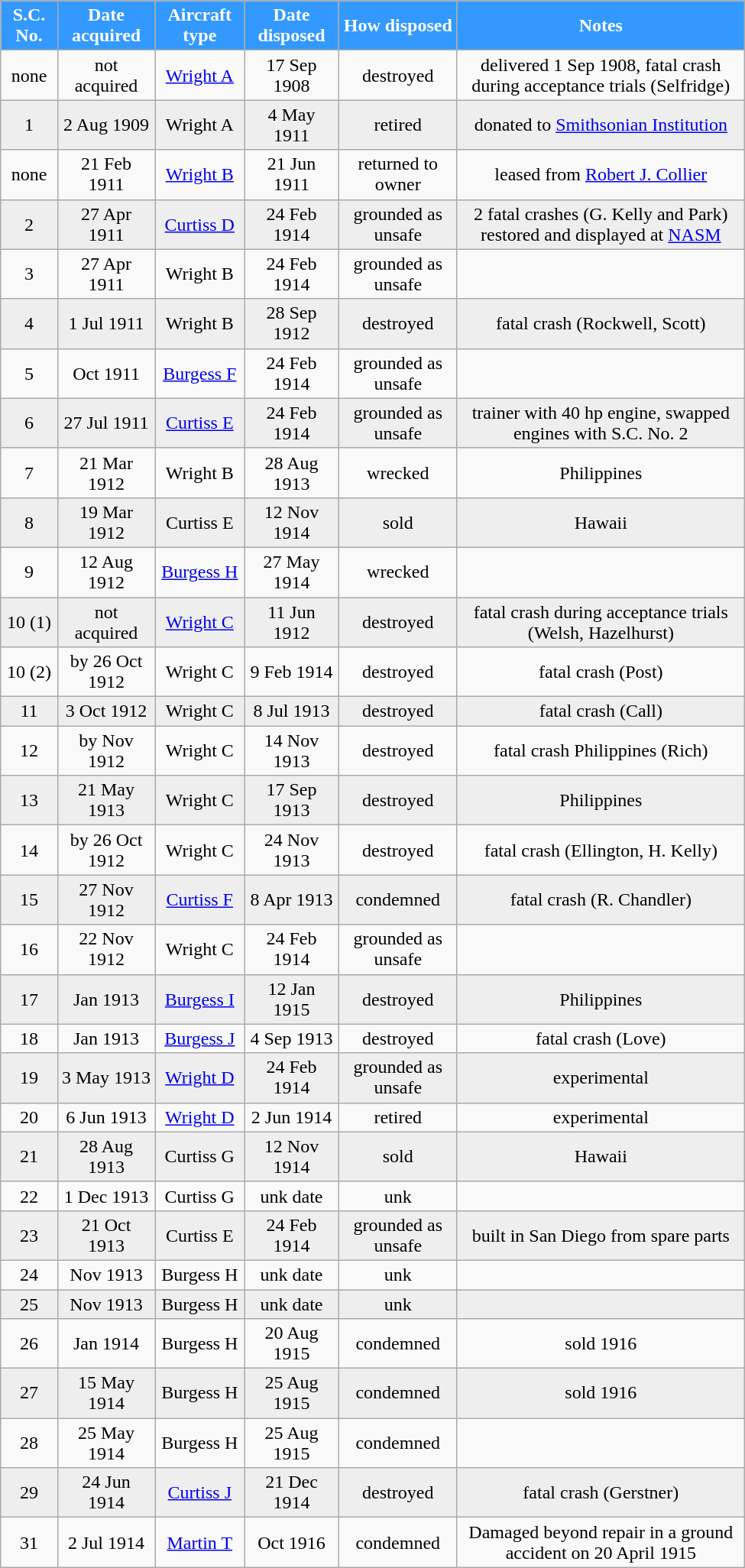<table align=center class="wikitable" style="width:650px;">
<tr style="color:white;">
<th style="background-color: #3399ff">S.C. No.</th>
<th style="background-color: #3399ff">Date acquired</th>
<th style="background-color: #3399ff">Aircraft type</th>
<th style="background-color: #3399ff">Date disposed</th>
<th style="background-color: #3399ff">How disposed</th>
<th style="background-color: #3399ff">Notes</th>
</tr>
<tr>
<td align=center>none</td>
<td align=center>not acquired</td>
<td align=center><a href='#'>Wright A</a></td>
<td align=center>17 Sep 1908</td>
<td align=center>destroyed</td>
<td align=center>delivered 1 Sep 1908, fatal crash during acceptance trials (Selfridge)</td>
</tr>
<tr style="background: #eeeeee;">
<td align=center>1</td>
<td align=center>2 Aug 1909</td>
<td align=center>Wright A</td>
<td align=center>4 May 1911</td>
<td align=center>retired</td>
<td align=center>donated to <a href='#'>Smithsonian Institution</a></td>
</tr>
<tr>
<td align=center>none</td>
<td align=center>21 Feb 1911</td>
<td align=center><a href='#'>Wright B</a></td>
<td align=center>21 Jun 1911</td>
<td align=center>returned to owner</td>
<td align=center>leased from <a href='#'>Robert J. Collier</a></td>
</tr>
<tr style="background: #eeeeee;">
<td align=center>2</td>
<td align=center>27 Apr 1911</td>
<td align=center><a href='#'>Curtiss D</a></td>
<td align=center>24 Feb 1914</td>
<td align=center>grounded as unsafe</td>
<td align=center>2 fatal crashes (G. Kelly and Park)<br>restored and displayed at <a href='#'>NASM</a></td>
</tr>
<tr>
<td align=center>3</td>
<td align=center>27 Apr 1911</td>
<td align=center>Wright B</td>
<td align=center>24 Feb 1914</td>
<td align=center>grounded as unsafe</td>
<td align=center></td>
</tr>
<tr style="background: #eeeeee;">
<td align=center>4</td>
<td align=center>1 Jul 1911</td>
<td align=center>Wright B</td>
<td align=center>28 Sep 1912</td>
<td align=center>destroyed</td>
<td align=center>fatal crash (Rockwell, Scott)</td>
</tr>
<tr>
<td align=center>5</td>
<td align=center>Oct 1911</td>
<td align=center><a href='#'>Burgess F</a></td>
<td align=center>24 Feb 1914</td>
<td align=center>grounded as unsafe</td>
<td align=center></td>
</tr>
<tr style="background: #eeeeee;">
<td align=center>6</td>
<td align=center>27 Jul 1911</td>
<td align=center><a href='#'>Curtiss E</a></td>
<td align=center>24 Feb 1914</td>
<td align=center>grounded as unsafe</td>
<td align=center>trainer with 40 hp engine, swapped engines with S.C. No. 2</td>
</tr>
<tr>
<td align=center>7</td>
<td align=center>21 Mar 1912</td>
<td align=center>Wright B</td>
<td align=center>28 Aug 1913</td>
<td align=center>wrecked</td>
<td align=center>Philippines</td>
</tr>
<tr style="background: #eeeeee;">
<td align=center>8</td>
<td align=center>19 Mar 1912</td>
<td align=center>Curtiss E</td>
<td align=center>12 Nov 1914</td>
<td align=center>sold</td>
<td align=center>Hawaii</td>
</tr>
<tr>
<td align=center>9</td>
<td align=center>12 Aug 1912</td>
<td align=center><a href='#'>Burgess H</a></td>
<td align=center>27 May 1914</td>
<td align=center>wrecked</td>
<td align=center></td>
</tr>
<tr style="background: #eeeeee;">
<td align=center>10 (1)</td>
<td align=center>not acquired</td>
<td align=center><a href='#'>Wright C</a></td>
<td align=center>11 Jun 1912</td>
<td align=center>destroyed</td>
<td align=center>fatal crash during acceptance trials (Welsh, Hazelhurst)</td>
</tr>
<tr>
<td align=center>10 (2)</td>
<td align=center>by 26 Oct 1912</td>
<td align=center>Wright C</td>
<td align=center>9 Feb 1914</td>
<td align=center>destroyed</td>
<td align=center>fatal crash (Post)</td>
</tr>
<tr style="background: #eeeeee;">
<td align=center>11</td>
<td align=center>3 Oct 1912</td>
<td align=center>Wright C</td>
<td align=center>8 Jul 1913</td>
<td align=center>destroyed</td>
<td align=center>fatal crash (Call)</td>
</tr>
<tr>
<td align=center>12</td>
<td align=center>by Nov 1912</td>
<td align=center>Wright C</td>
<td align=center>14 Nov 1913</td>
<td align=center>destroyed</td>
<td align=center>fatal crash Philippines (Rich)</td>
</tr>
<tr style="background: #eeeeee;">
<td align=center>13</td>
<td align=center>21 May 1913</td>
<td align=center>Wright C</td>
<td align=center>17 Sep 1913</td>
<td align=center>destroyed</td>
<td align=center>Philippines</td>
</tr>
<tr>
<td align=center>14</td>
<td align=center>by 26 Oct 1912</td>
<td align=center>Wright C</td>
<td align=center>24 Nov 1913</td>
<td align=center>destroyed</td>
<td align=center>fatal crash (Ellington, H. Kelly)</td>
</tr>
<tr style="background: #eeeeee;">
<td align=center>15</td>
<td align=center>27 Nov 1912</td>
<td align=center><a href='#'>Curtiss F</a></td>
<td align=center>8 Apr 1913</td>
<td align=center>condemned</td>
<td align=center>fatal crash (R. Chandler)</td>
</tr>
<tr>
<td align=center>16</td>
<td align=center>22 Nov 1912</td>
<td align=center>Wright C</td>
<td align=center>24 Feb 1914</td>
<td align=center>grounded as unsafe</td>
<td align=center></td>
</tr>
<tr style="background: #eeeeee;">
<td align=center>17</td>
<td align=center>Jan 1913</td>
<td align=center><a href='#'>Burgess I</a></td>
<td align=center>12 Jan 1915</td>
<td align=center>destroyed</td>
<td align=center>Philippines</td>
</tr>
<tr>
<td align=center>18</td>
<td align=center>Jan 1913</td>
<td align=center><a href='#'>Burgess J</a></td>
<td align=center>4 Sep 1913</td>
<td align=center>destroyed</td>
<td align=center>fatal crash (Love)</td>
</tr>
<tr style="background: #eeeeee;">
<td align=center>19</td>
<td align=center>3 May 1913</td>
<td align=center><a href='#'>Wright D</a></td>
<td align=center>24 Feb 1914</td>
<td align=center>grounded as unsafe</td>
<td align=center>experimental</td>
</tr>
<tr>
<td align=center>20</td>
<td align=center>6 Jun 1913</td>
<td align=center><a href='#'>Wright D</a></td>
<td align=center>2 Jun 1914</td>
<td align=center>retired</td>
<td align=center>experimental</td>
</tr>
<tr style="background: #eeeeee;">
<td align=center>21</td>
<td align=center>28 Aug 1913</td>
<td align=center>Curtiss G</td>
<td align=center>12 Nov 1914</td>
<td align=center>sold</td>
<td align=center>Hawaii</td>
</tr>
<tr>
<td align=center>22</td>
<td align=center>1 Dec 1913</td>
<td align=center>Curtiss G</td>
<td align=center>unk date</td>
<td align=center>unk</td>
<td align=center></td>
</tr>
<tr style="background: #eeeeee;">
<td align=center>23</td>
<td align=center>21 Oct 1913</td>
<td align=center>Curtiss E</td>
<td align=center>24 Feb 1914</td>
<td align=center>grounded as unsafe</td>
<td align=center>built in San Diego from spare parts</td>
</tr>
<tr>
<td align=center>24</td>
<td align=center>Nov 1913</td>
<td align=center>Burgess H</td>
<td align=center>unk date</td>
<td align=center>unk</td>
<td align=center></td>
</tr>
<tr style="background: #eeeeee;">
<td align=center>25</td>
<td align=center>Nov 1913</td>
<td align=center>Burgess H</td>
<td align=center>unk date</td>
<td align=center>unk</td>
<td align=center></td>
</tr>
<tr>
<td align=center>26</td>
<td align=center>Jan 1914</td>
<td align=center>Burgess H</td>
<td align=center>20 Aug 1915</td>
<td align=center>condemned</td>
<td align=center>sold 1916</td>
</tr>
<tr style="background: #eeeeee;">
<td align=center>27</td>
<td align=center>15 May 1914</td>
<td align=center>Burgess H</td>
<td align=center>25 Aug 1915</td>
<td align=center>condemned</td>
<td align=center>sold 1916</td>
</tr>
<tr>
<td align=center>28</td>
<td align=center>25 May 1914</td>
<td align=center>Burgess H</td>
<td align=center>25 Aug 1915</td>
<td align=center>condemned</td>
<td align=center></td>
</tr>
<tr style="background: #eeeeee;">
<td align=center>29</td>
<td align=center>24 Jun 1914</td>
<td align=center><a href='#'>Curtiss J</a></td>
<td align=center>21 Dec 1914</td>
<td align=center>destroyed</td>
<td align=center>fatal crash (Gerstner)</td>
</tr>
<tr>
<td align=center>31</td>
<td align=center>2 Jul 1914</td>
<td align=center><a href='#'>Martin T</a></td>
<td align=center>Oct 1916</td>
<td align=center>condemned</td>
<td align=center>Damaged beyond repair in a ground accident on 20 April 1915</td>
</tr>
</table>
